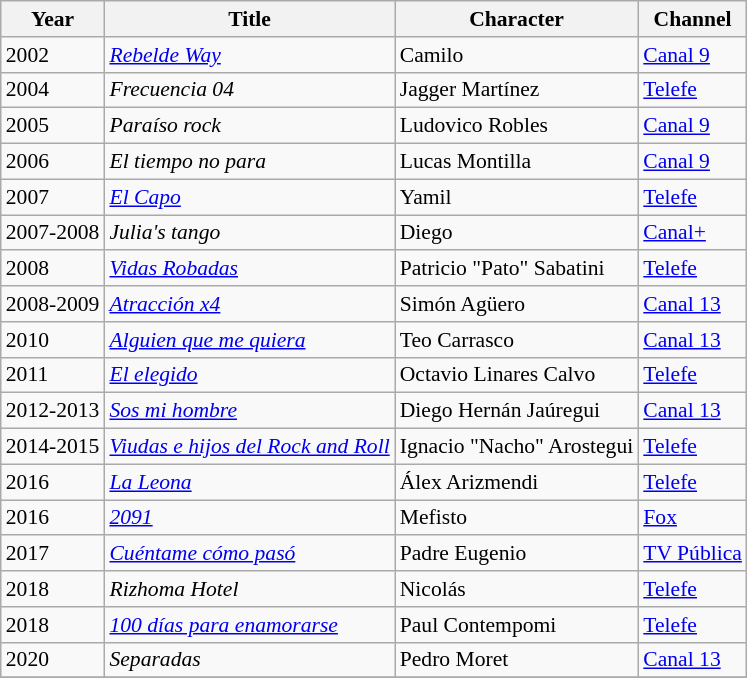<table class="wikitable" style="font-size: 90%;">
<tr>
<th>Year</th>
<th>Title</th>
<th>Character</th>
<th>Channel</th>
</tr>
<tr>
<td>2002</td>
<td><em><a href='#'>Rebelde Way</a></em></td>
<td>Camilo</td>
<td><a href='#'>Canal 9</a></td>
</tr>
<tr>
<td>2004</td>
<td><em>Frecuencia 04</em></td>
<td>Jagger Martínez</td>
<td><a href='#'>Telefe</a></td>
</tr>
<tr>
<td>2005</td>
<td><em>Paraíso rock</em></td>
<td>Ludovico Robles</td>
<td><a href='#'>Canal 9</a></td>
</tr>
<tr>
<td>2006</td>
<td><em>El tiempo no para</em></td>
<td>Lucas Montilla</td>
<td><a href='#'>Canal 9</a></td>
</tr>
<tr>
<td>2007</td>
<td><em><a href='#'>El Capo</a></em></td>
<td>Yamil</td>
<td><a href='#'>Telefe</a></td>
</tr>
<tr>
<td>2007-2008</td>
<td><em>Julia's tango</em></td>
<td>Diego</td>
<td><a href='#'>Canal+</a></td>
</tr>
<tr>
<td>2008</td>
<td><em><a href='#'>Vidas Robadas</a></em></td>
<td>Patricio "Pato" Sabatini</td>
<td><a href='#'>Telefe</a></td>
</tr>
<tr>
<td>2008-2009</td>
<td><em><a href='#'>Atracción x4</a></em></td>
<td>Simón Agüero</td>
<td><a href='#'>Canal 13</a></td>
</tr>
<tr>
<td>2010</td>
<td><em><a href='#'>Alguien que me quiera</a></em></td>
<td>Teo Carrasco</td>
<td><a href='#'>Canal 13</a></td>
</tr>
<tr>
<td>2011</td>
<td><em><a href='#'>El elegido</a></em></td>
<td>Octavio Linares Calvo</td>
<td><a href='#'>Telefe</a></td>
</tr>
<tr>
<td>2012-2013</td>
<td><em><a href='#'>Sos mi hombre</a></em></td>
<td>Diego Hernán Jaúregui</td>
<td><a href='#'>Canal 13</a></td>
</tr>
<tr>
<td>2014-2015</td>
<td><em><a href='#'>Viudas e hijos del Rock and Roll</a></em></td>
<td>Ignacio "Nacho" Arostegui</td>
<td><a href='#'>Telefe</a></td>
</tr>
<tr>
<td>2016</td>
<td><em><a href='#'>La Leona</a></em></td>
<td>Álex Arizmendi</td>
<td><a href='#'>Telefe</a></td>
</tr>
<tr>
<td>2016</td>
<td><em><a href='#'>2091</a></em></td>
<td>Mefisto</td>
<td><a href='#'>Fox</a></td>
</tr>
<tr>
<td>2017</td>
<td><a href='#'><em>Cuéntame cómo pasó</em></a></td>
<td>Padre Eugenio</td>
<td><a href='#'>TV Pública</a></td>
</tr>
<tr>
<td>2018</td>
<td><em>Rizhoma Hotel</em></td>
<td>Nicolás</td>
<td><a href='#'>Telefe</a></td>
</tr>
<tr>
<td>2018</td>
<td><em><a href='#'>100 días para enamorarse</a></em></td>
<td>Paul Contempomi</td>
<td><a href='#'>Telefe</a></td>
</tr>
<tr>
<td>2020</td>
<td><em>Separadas</em></td>
<td>Pedro Moret</td>
<td><a href='#'>Canal 13</a></td>
</tr>
<tr>
</tr>
</table>
